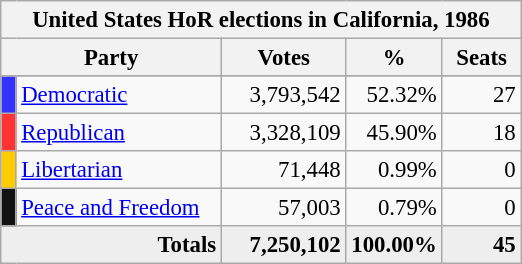<table class="wikitable" style="font-size: 95%;">
<tr>
<th colspan="5">United States HoR elections in California, 1986</th>
</tr>
<tr>
<th colspan=2 style="width: 5em">Party</th>
<th style="width: 5em">Votes</th>
<th style="width: 3em">%</th>
<th style="width: 3em">Seats</th>
</tr>
<tr>
</tr>
<tr>
<th style="background-color:#3333FF; width: 3px"></th>
<td style="width: 130px"><a href='#'>Democratic</a></td>
<td align="right">3,793,542</td>
<td align="right">52.32%</td>
<td align="right">27</td>
</tr>
<tr>
<th style="background-color:#FF3333; width: 3px"></th>
<td style="width: 130px"><a href='#'>Republican</a></td>
<td align="right">3,328,109</td>
<td align="right">45.90%</td>
<td align="right">18</td>
</tr>
<tr>
<th style="background-color:#FFCC00; width: 3px"></th>
<td style="width: 130px"><a href='#'>Libertarian</a></td>
<td align="right">71,448</td>
<td align="right">0.99%</td>
<td align="right">0</td>
</tr>
<tr>
<th style="background-color:#111111; width: 3px"></th>
<td style="width: 130px"><a href='#'>Peace and Freedom</a></td>
<td align="right">57,003</td>
<td align="right">0.79%</td>
<td align="right">0</td>
</tr>
<tr bgcolor="#EEEEEE">
<td colspan="2" align="right"><strong>Totals</strong></td>
<td align="right"><strong>7,250,102</strong></td>
<td align="right"><strong>100.00%</strong></td>
<td align="right"><strong>45</strong></td>
</tr>
</table>
